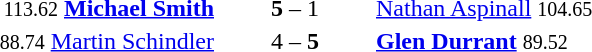<table style="text-align:center">
<tr>
<th width=223></th>
<th width=100></th>
<th width=223></th>
</tr>
<tr>
<td align=right><small>113.62</small> <strong><a href='#'>Michael Smith</a></strong> </td>
<td><strong>5</strong> – 1</td>
<td align=left> <a href='#'>Nathan Aspinall</a>  <small>104.65</small></td>
</tr>
<tr>
<td align=right><small>88.74</small> <a href='#'>Martin Schindler</a> </td>
<td>4 – <strong>5</strong></td>
<td align=left> <strong><a href='#'>Glen Durrant</a></strong>  <small>89.52</small></td>
</tr>
</table>
